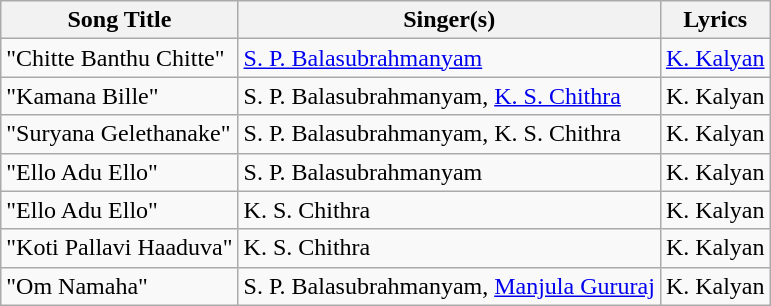<table class="wikitable">
<tr>
<th>Song Title</th>
<th>Singer(s)</th>
<th>Lyrics</th>
</tr>
<tr>
<td>"Chitte Banthu Chitte"</td>
<td><a href='#'>S. P. Balasubrahmanyam</a></td>
<td><a href='#'>K. Kalyan</a></td>
</tr>
<tr>
<td>"Kamana Bille"</td>
<td>S. P. Balasubrahmanyam, <a href='#'>K. S. Chithra</a></td>
<td>K. Kalyan</td>
</tr>
<tr>
<td>"Suryana Gelethanake"</td>
<td>S. P. Balasubrahmanyam, K. S. Chithra</td>
<td>K. Kalyan</td>
</tr>
<tr>
<td>"Ello Adu Ello"</td>
<td>S. P. Balasubrahmanyam</td>
<td>K. Kalyan</td>
</tr>
<tr>
<td>"Ello Adu Ello"</td>
<td>K. S. Chithra</td>
<td>K. Kalyan</td>
</tr>
<tr>
<td>"Koti Pallavi Haaduva"</td>
<td>K. S. Chithra</td>
<td>K. Kalyan</td>
</tr>
<tr>
<td>"Om Namaha"</td>
<td>S. P. Balasubrahmanyam, <a href='#'>Manjula Gururaj</a></td>
<td>K. Kalyan</td>
</tr>
</table>
